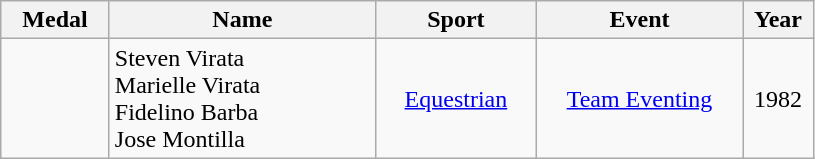<table class="wikitable"  style="font-size:100%;  text-align:center;">
<tr>
<th width="65">Medal</th>
<th width="170">Name</th>
<th width="100">Sport</th>
<th width="130">Event</th>
<th width="40">Year</th>
</tr>
<tr>
<td></td>
<td align=left>Steven Virata<br>Marielle Virata<br>Fidelino Barba<br>Jose Montilla</td>
<td><a href='#'>Equestrian</a></td>
<td><a href='#'>Team Eventing</a></td>
<td>1982</td>
</tr>
</table>
